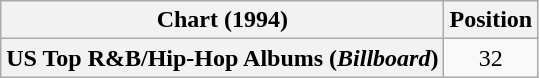<table class="wikitable plainrowheaders" style="text-align:center">
<tr>
<th scope="col">Chart (1994)</th>
<th scope="col">Position</th>
</tr>
<tr>
<th scope="row">US Top R&B/Hip-Hop Albums (<em>Billboard</em>)</th>
<td>32</td>
</tr>
</table>
